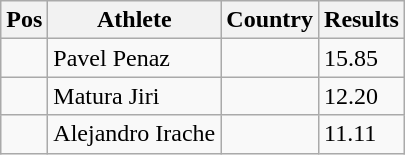<table class="wikitable">
<tr>
<th>Pos</th>
<th>Athlete</th>
<th>Country</th>
<th>Results</th>
</tr>
<tr>
<td align="center"></td>
<td>Pavel Penaz</td>
<td></td>
<td>15.85</td>
</tr>
<tr>
<td align="center"></td>
<td>Matura Jiri</td>
<td></td>
<td>12.20</td>
</tr>
<tr>
<td align="center"></td>
<td>Alejandro Irache</td>
<td></td>
<td>11.11</td>
</tr>
</table>
